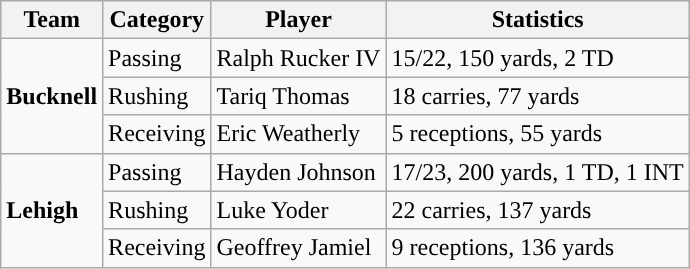<table class="wikitable" style="float: right;">
<tr>
<th>Team</th>
<th>Category</th>
<th>Player</th>
<th>Statistics</th>
</tr>
<tr>
<td rowspan=3><strong>Bucknell</strong></td>
<td>Passing</td>
<td>Ralph Rucker IV</td>
<td>15/22, 150 yards, 2 TD</td>
</tr>
<tr>
<td>Rushing</td>
<td>Tariq Thomas</td>
<td>18 carries, 77 yards</td>
</tr>
<tr>
<td>Receiving</td>
<td>Eric Weatherly</td>
<td>5 receptions, 55 yards</td>
</tr>
<tr>
<td rowspan=3><strong>Lehigh</strong></td>
<td>Passing</td>
<td>Hayden Johnson</td>
<td>17/23, 200 yards, 1 TD, 1 INT</td>
</tr>
<tr>
<td>Rushing</td>
<td>Luke Yoder</td>
<td>22 carries, 137 yards</td>
</tr>
<tr>
<td>Receiving</td>
<td>Geoffrey Jamiel</td>
<td>9 receptions, 136 yards</td>
</tr>
</table>
